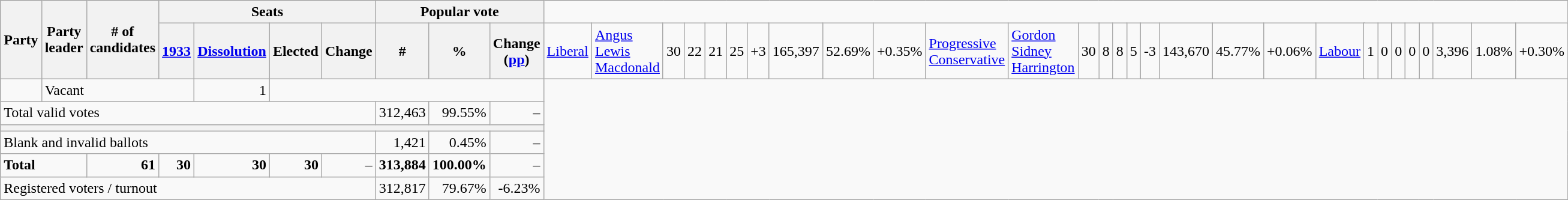<table class="wikitable">
<tr>
<th rowspan="2" colspan="2">Party</th>
<th rowspan="2">Party leader</th>
<th rowspan="2"># of<br>candidates</th>
<th colspan="4">Seats</th>
<th colspan="3">Popular vote</th>
</tr>
<tr>
<th><a href='#'>1933</a></th>
<th><span><a href='#'>Dissolution</a></span></th>
<th>Elected</th>
<th>Change</th>
<th>#</th>
<th>%</th>
<th>Change (<a href='#'>pp</a>)<br></th>
<td><a href='#'>Liberal</a></td>
<td><a href='#'>Angus Lewis Macdonald</a></td>
<td align="right">30</td>
<td align="right">22</td>
<td align="right">21</td>
<td align="right">25</td>
<td align="right">+3</td>
<td align="right">165,397</td>
<td align="right">52.69%</td>
<td align="right">+0.35%<br></td>
<td><a href='#'>Progressive Conservative</a></td>
<td><a href='#'>Gordon Sidney Harrington</a></td>
<td align="right">30</td>
<td align="right">8</td>
<td align="right">8</td>
<td align="right">5</td>
<td align="right">-3</td>
<td align="right">143,670</td>
<td align="right">45.77%</td>
<td align="right">+0.06%<br></td>
<td colspan=2><a href='#'>Labour</a></td>
<td align="right">1</td>
<td align="right">0</td>
<td align="right">0</td>
<td align="right">0</td>
<td align="right">0</td>
<td align="right">3,396</td>
<td align="right">1.08%</td>
<td align="right">+0.30%</td>
</tr>
<tr>
<td> </td>
<td colspan=4>Vacant</td>
<td align="right">1</td>
<td colspan=5> </td>
</tr>
<tr>
<td colspan="8">Total valid votes</td>
<td align="right">312,463</td>
<td align="right">99.55%</td>
<td align="right">–</td>
</tr>
<tr>
<th colspan="11"></th>
</tr>
<tr>
<td colspan="8">Blank and invalid ballots</td>
<td align="right">1,421</td>
<td align="right">0.45%</td>
<td align="right">–</td>
</tr>
<tr>
<td colspan=3><strong>Total</strong></td>
<td align="right"><strong>61</strong></td>
<td align="right"><strong>30</strong></td>
<td align="right"><strong>30</strong></td>
<td align="right"><strong>30</strong></td>
<td align="right">–</td>
<td align="right"><strong>313,884</strong></td>
<td align="right"><strong>100.00%</strong></td>
<td align="right">–</td>
</tr>
<tr>
<td colspan="8">Registered voters / turnout</td>
<td align="right">312,817</td>
<td align="right">79.67%</td>
<td align="right">-6.23%</td>
</tr>
</table>
